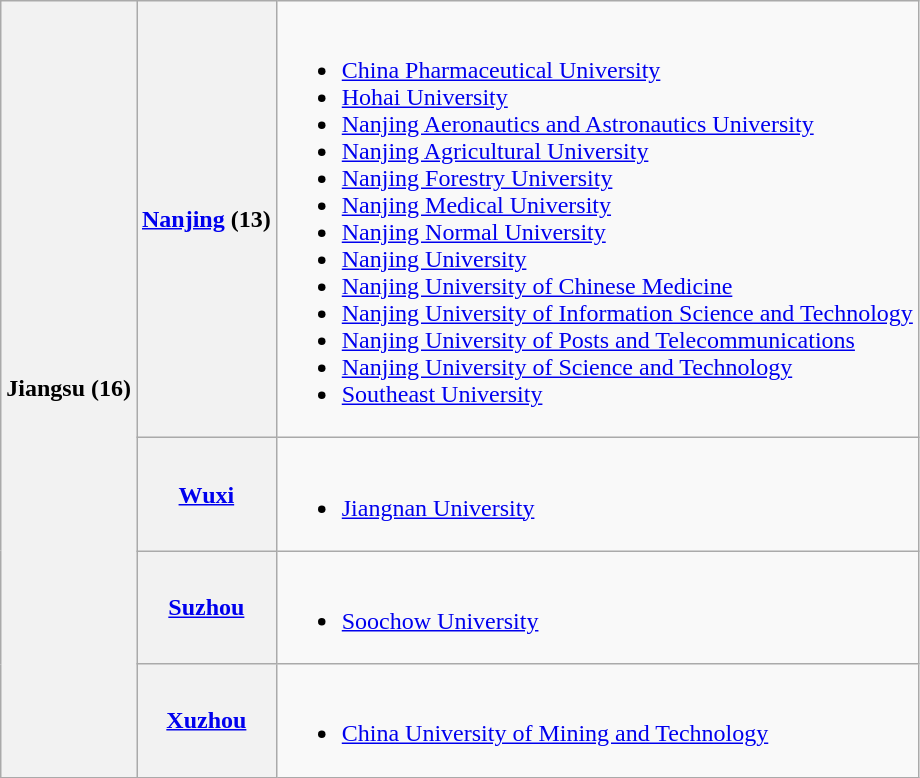<table class="wikitable mw-collapsible">
<tr>
<th rowspan="4">Jiangsu (16)</th>
<th><strong><a href='#'>Nanjing</a></strong> (13)</th>
<td><br><ul><li><a href='#'>China Pharmaceutical University</a></li><li><a href='#'>Hohai University</a></li><li><a href='#'>Nanjing Aeronautics and Astronautics University</a></li><li><a href='#'>Nanjing Agricultural University</a></li><li><a href='#'>Nanjing Forestry University</a></li><li><a href='#'>Nanjing Medical University</a></li><li><a href='#'>Nanjing Normal University</a></li><li><a href='#'>Nanjing University</a></li><li><a href='#'>Nanjing University of Chinese Medicine</a></li><li><a href='#'>Nanjing University of Information Science and Technology</a></li><li><a href='#'>Nanjing University of Posts and Telecommunications</a></li><li><a href='#'>Nanjing University of Science and Technology</a></li><li><a href='#'>Southeast University</a></li></ul></td>
</tr>
<tr>
<th><a href='#'>Wuxi</a></th>
<td><br><ul><li><a href='#'>Jiangnan University</a></li></ul></td>
</tr>
<tr>
<th><a href='#'>Suzhou</a></th>
<td><br><ul><li><a href='#'>Soochow University</a></li></ul></td>
</tr>
<tr>
<th><a href='#'>Xuzhou</a></th>
<td><br><ul><li><a href='#'>China University of Mining and Technology</a></li></ul></td>
</tr>
</table>
